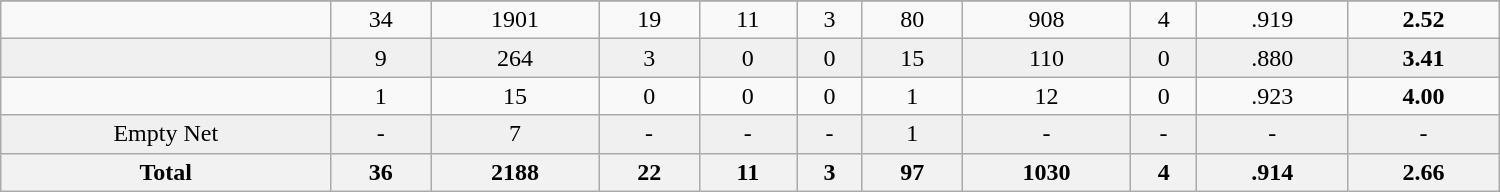<table class="wikitable sortable" width ="1000">
<tr align="center">
</tr>
<tr align="center">
<td></td>
<td>34</td>
<td>1901</td>
<td>19</td>
<td>11</td>
<td>3</td>
<td>80</td>
<td>908</td>
<td>4</td>
<td>.919</td>
<td><strong>2.52</strong></td>
</tr>
<tr align="center" bgcolor="#f0f0f0">
<td></td>
<td>9</td>
<td>264</td>
<td>3</td>
<td>0</td>
<td>0</td>
<td>15</td>
<td>110</td>
<td>0</td>
<td>.880</td>
<td><strong>3.41</strong></td>
</tr>
<tr align="center" bgcolor="">
<td></td>
<td>1</td>
<td>15</td>
<td>0</td>
<td>0</td>
<td>0</td>
<td>1</td>
<td>12</td>
<td>0</td>
<td>.923</td>
<td><strong>4.00</strong></td>
</tr>
<tr align="center" bgcolor="#f0f0f0">
<td>Empty Net</td>
<td>-</td>
<td>7</td>
<td>-</td>
<td>-</td>
<td>-</td>
<td>1</td>
<td>-</td>
<td>-</td>
<td>-</td>
<td>-</td>
</tr>
<tr>
<th>Total</th>
<th>36</th>
<th>2188</th>
<th>22</th>
<th>11</th>
<th>3</th>
<th>97</th>
<th>1030</th>
<th>4</th>
<th>.914</th>
<th>2.66</th>
</tr>
</table>
